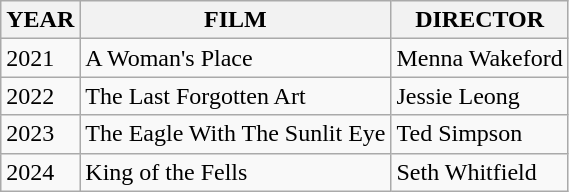<table class="wikitable">
<tr>
<th>YEAR</th>
<th>FILM</th>
<th>DIRECTOR</th>
</tr>
<tr>
<td>2021</td>
<td>A Woman's Place</td>
<td>Menna Wakeford</td>
</tr>
<tr>
<td>2022</td>
<td>The Last Forgotten Art</td>
<td>Jessie Leong</td>
</tr>
<tr>
<td>2023</td>
<td>The Eagle With The Sunlit Eye</td>
<td>Ted Simpson</td>
</tr>
<tr>
<td>2024</td>
<td>King of the Fells</td>
<td>Seth Whitfield</td>
</tr>
</table>
